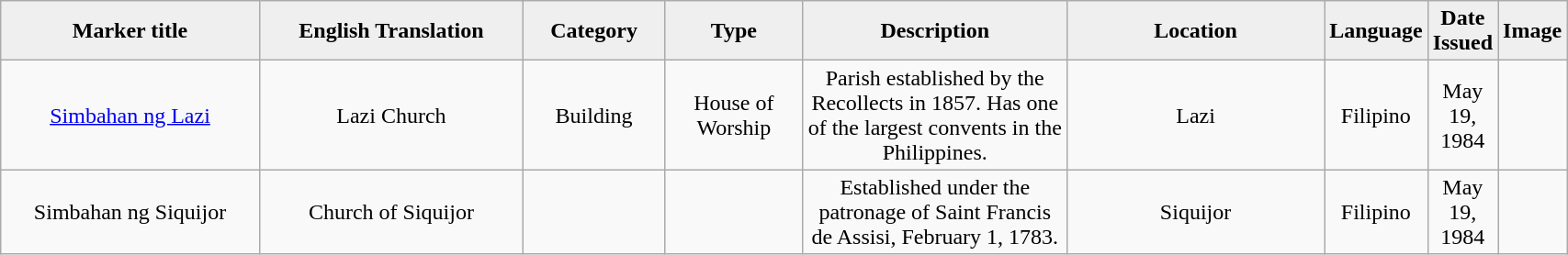<table class="wikitable" style="width:90%; text-align:center;">
<tr>
<th style="width:20%; background:#efefef;">Marker title</th>
<th style="width:20%; background:#efefef;">English Translation</th>
<th style="width:10%; background:#efefef;">Category</th>
<th style="width:10%; background:#efefef;">Type</th>
<th style="width:20%; background:#efefef;">Description</th>
<th style="width:20%; background:#efefef;">Location</th>
<th style="width:10%; background:#efefef;">Language</th>
<th style="width:10%; background:#efefef;">Date Issued</th>
<th style="width:10%; background:#efefef;">Image</th>
</tr>
<tr>
<td><a href='#'>Simbahan ng Lazi</a></td>
<td>Lazi Church</td>
<td>Building</td>
<td>House of Worship</td>
<td>Parish established by the Recollects in 1857. Has one of the largest convents in the Philippines.</td>
<td>Lazi</td>
<td>Filipino</td>
<td>May 19, 1984</td>
<td></td>
</tr>
<tr>
<td>Simbahan ng Siquijor</td>
<td>Church of Siquijor</td>
<td></td>
<td></td>
<td>Established under the patronage of Saint Francis de Assisi, February 1, 1783.</td>
<td>Siquijor</td>
<td>Filipino</td>
<td>May 19, 1984</td>
<td></td>
</tr>
</table>
